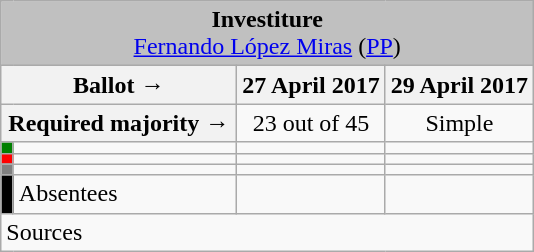<table class="wikitable" style="text-align:center;">
<tr>
<td colspan="4" align="center" bgcolor="#C0C0C0"><strong>Investiture</strong><br><a href='#'>Fernando López Miras</a> (<a href='#'>PP</a>)</td>
</tr>
<tr>
<th colspan="2" width="150px">Ballot →</th>
<th>27 April 2017</th>
<th>29 April 2017</th>
</tr>
<tr>
<th colspan="2">Required majority →</th>
<td>23 out of 45 </td>
<td>Simple </td>
</tr>
<tr>
<th width="1px" style="background:green;"></th>
<td align="left"></td>
<td></td>
<td></td>
</tr>
<tr>
<th style="color:inherit;background:red;"></th>
<td align="left"></td>
<td></td>
<td></td>
</tr>
<tr>
<th style="color:inherit;background:gray;"></th>
<td align="left"></td>
<td></td>
<td></td>
</tr>
<tr>
<th style="color:inherit;background:black;"></th>
<td align="left"><span>Absentees</span></td>
<td></td>
<td></td>
</tr>
<tr>
<td align="left" colspan="4">Sources</td>
</tr>
</table>
